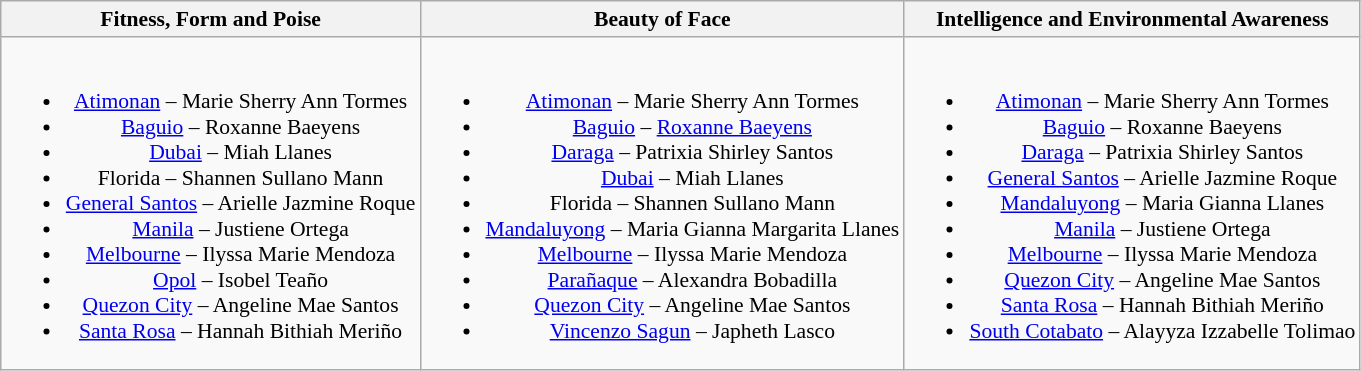<table class="wikitable " style="font-size: 90%; text-align:center;">
<tr>
<th>Fitness, Form and Poise</th>
<th>Beauty of Face</th>
<th>Intelligence and Environmental Awareness</th>
</tr>
<tr>
<td><br><ul><li><a href='#'>Atimonan</a> – Marie Sherry Ann Tormes</li><li><a href='#'>Baguio</a> – Roxanne Baeyens</li><li><a href='#'>Dubai</a> – Miah Llanes</li><li>Florida – Shannen Sullano Mann</li><li><a href='#'>General Santos</a> – Arielle Jazmine Roque</li><li><a href='#'>Manila</a> – Justiene Ortega</li><li><a href='#'>Melbourne</a> – Ilyssa Marie Mendoza</li><li><a href='#'>Opol</a> – Isobel Teaño</li><li><a href='#'>Quezon City</a> – Angeline Mae Santos</li><li><a href='#'>Santa Rosa</a> – Hannah Bithiah Meriño</li></ul></td>
<td><br><ul><li><a href='#'>Atimonan</a> – Marie Sherry Ann Tormes</li><li><a href='#'>Baguio</a> – <a href='#'>Roxanne Baeyens</a></li><li><a href='#'>Daraga</a> – Patrixia Shirley Santos</li><li><a href='#'>Dubai</a> – Miah Llanes</li><li>Florida – Shannen Sullano Mann</li><li><a href='#'>Mandaluyong</a> – Maria Gianna Margarita Llanes</li><li><a href='#'>Melbourne</a> – Ilyssa Marie Mendoza</li><li><a href='#'>Parañaque</a> – Alexandra Bobadilla</li><li><a href='#'>Quezon City</a> – Angeline Mae Santos</li><li><a href='#'>Vincenzo Sagun</a> – Japheth Lasco</li></ul></td>
<td><br><ul><li><a href='#'>Atimonan</a> – Marie Sherry Ann Tormes</li><li><a href='#'>Baguio</a> – Roxanne Baeyens</li><li><a href='#'>Daraga</a> – Patrixia Shirley Santos</li><li><a href='#'>General Santos</a> – Arielle Jazmine Roque</li><li><a href='#'>Mandaluyong</a> – Maria Gianna Llanes</li><li><a href='#'>Manila</a> – Justiene Ortega</li><li><a href='#'>Melbourne</a> – Ilyssa Marie Mendoza</li><li><a href='#'>Quezon City</a> – Angeline Mae Santos</li><li><a href='#'>Santa Rosa</a> – Hannah Bithiah Meriño</li><li><a href='#'>South Cotabato</a> – Alayyza Izzabelle Tolimao</li></ul></td>
</tr>
</table>
